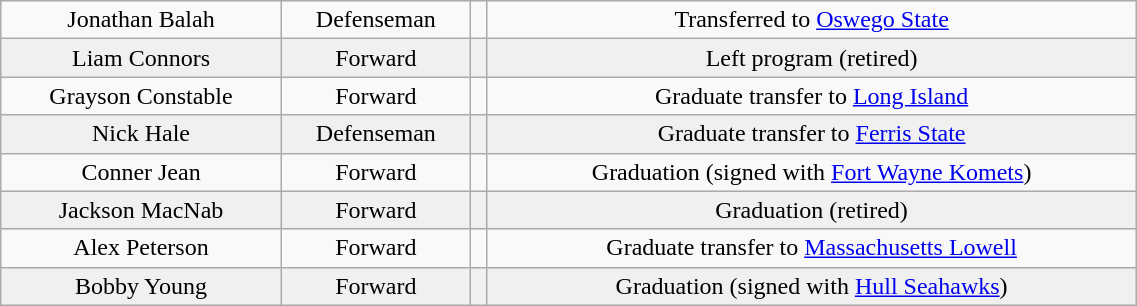<table class="wikitable" width="60%">
<tr align="center" bgcolor="">
<td>Jonathan Balah</td>
<td>Defenseman</td>
<td></td>
<td>Transferred to <a href='#'>Oswego State</a></td>
</tr>
<tr align="center" bgcolor="f0f0f0">
<td>Liam Connors</td>
<td>Forward</td>
<td></td>
<td>Left program (retired)</td>
</tr>
<tr align="center" bgcolor="">
<td>Grayson Constable</td>
<td>Forward</td>
<td></td>
<td>Graduate transfer to <a href='#'>Long Island</a></td>
</tr>
<tr align="center" bgcolor="f0f0f0">
<td>Nick Hale</td>
<td>Defenseman</td>
<td></td>
<td>Graduate transfer to <a href='#'>Ferris State</a></td>
</tr>
<tr align="center" bgcolor="">
<td>Conner Jean</td>
<td>Forward</td>
<td></td>
<td>Graduation (signed with <a href='#'>Fort Wayne Komets</a>)</td>
</tr>
<tr align="center" bgcolor="f0f0f0">
<td>Jackson MacNab</td>
<td>Forward</td>
<td></td>
<td>Graduation (retired)</td>
</tr>
<tr align="center" bgcolor="">
<td>Alex Peterson</td>
<td>Forward</td>
<td></td>
<td>Graduate transfer to <a href='#'>Massachusetts Lowell</a></td>
</tr>
<tr align="center" bgcolor="f0f0f0">
<td>Bobby Young</td>
<td>Forward</td>
<td></td>
<td>Graduation (signed with <a href='#'>Hull Seahawks</a>)</td>
</tr>
</table>
